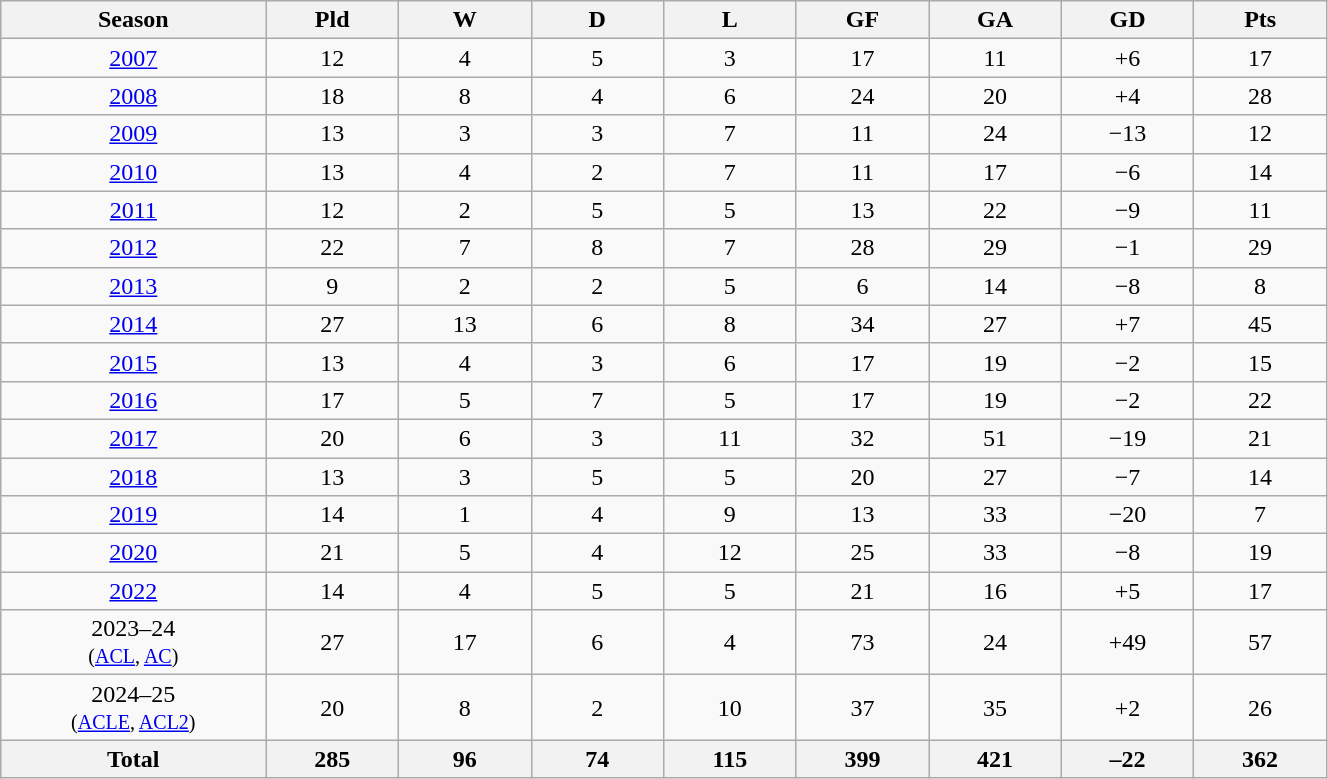<table width=70% class="wikitable sortable" style="text-align:center">
<tr>
<th width=10%>Season</th>
<th width=5%>Pld</th>
<th width=5%>W</th>
<th width=5%>D</th>
<th width=5%>L</th>
<th width=5%>GF</th>
<th width=5%>GA</th>
<th width=5%>GD</th>
<th width=5%>Pts</th>
</tr>
<tr>
<td><a href='#'>2007</a></td>
<td>12</td>
<td>4</td>
<td>5</td>
<td>3</td>
<td>17</td>
<td>11</td>
<td>+6</td>
<td>17</td>
</tr>
<tr>
<td><a href='#'>2008</a></td>
<td>18</td>
<td>8</td>
<td>4</td>
<td>6</td>
<td>24</td>
<td>20</td>
<td>+4</td>
<td>28</td>
</tr>
<tr>
<td><a href='#'>2009</a></td>
<td>13</td>
<td>3</td>
<td>3</td>
<td>7</td>
<td>11</td>
<td>24</td>
<td>−13</td>
<td>12</td>
</tr>
<tr>
<td><a href='#'>2010</a></td>
<td>13</td>
<td>4</td>
<td>2</td>
<td>7</td>
<td>11</td>
<td>17</td>
<td>−6</td>
<td>14</td>
</tr>
<tr>
<td><a href='#'>2011</a></td>
<td>12</td>
<td>2</td>
<td>5</td>
<td>5</td>
<td>13</td>
<td>22</td>
<td>−9</td>
<td>11</td>
</tr>
<tr>
<td><a href='#'>2012</a></td>
<td>22</td>
<td>7</td>
<td>8</td>
<td>7</td>
<td>28</td>
<td>29</td>
<td>−1</td>
<td>29</td>
</tr>
<tr>
<td><a href='#'>2013</a></td>
<td>9</td>
<td>2</td>
<td>2</td>
<td>5</td>
<td>6</td>
<td>14</td>
<td>−8</td>
<td>8</td>
</tr>
<tr>
<td><a href='#'>2014</a></td>
<td>27</td>
<td>13</td>
<td>6</td>
<td>8</td>
<td>34</td>
<td>27</td>
<td>+7</td>
<td>45</td>
</tr>
<tr>
<td><a href='#'>2015</a></td>
<td>13</td>
<td>4</td>
<td>3</td>
<td>6</td>
<td>17</td>
<td>19</td>
<td>−2</td>
<td>15</td>
</tr>
<tr>
<td><a href='#'>2016</a></td>
<td>17</td>
<td>5</td>
<td>7</td>
<td>5</td>
<td>17</td>
<td>19</td>
<td>−2</td>
<td>22</td>
</tr>
<tr>
<td><a href='#'>2017</a></td>
<td>20</td>
<td>6</td>
<td>3</td>
<td>11</td>
<td>32</td>
<td>51</td>
<td>−19</td>
<td>21</td>
</tr>
<tr>
<td><a href='#'>2018</a></td>
<td>13</td>
<td>3</td>
<td>5</td>
<td>5</td>
<td>20</td>
<td>27</td>
<td>−7</td>
<td>14</td>
</tr>
<tr>
<td><a href='#'>2019</a></td>
<td>14</td>
<td>1</td>
<td>4</td>
<td>9</td>
<td>13</td>
<td>33</td>
<td>−20</td>
<td>7</td>
</tr>
<tr>
<td><a href='#'>2020</a></td>
<td>21</td>
<td>5</td>
<td>4</td>
<td>12</td>
<td>25</td>
<td>33</td>
<td>−8</td>
<td>19</td>
</tr>
<tr>
<td><a href='#'>2022</a></td>
<td>14</td>
<td>4</td>
<td>5</td>
<td>5</td>
<td>21</td>
<td>16</td>
<td>+5</td>
<td>17</td>
</tr>
<tr>
<td>2023–24 <br> <small>(<a href='#'>ACL</a>, <a href='#'>AC</a>)</small></td>
<td>27</td>
<td>17</td>
<td>6</td>
<td>4</td>
<td>73</td>
<td>24</td>
<td>+49</td>
<td>57</td>
</tr>
<tr>
<td>2024–25 <br> <small>(<a href='#'>ACLE</a>, <a href='#'>ACL2</a>)</small></td>
<td>20</td>
<td>8</td>
<td>2</td>
<td>10</td>
<td>37</td>
<td>35</td>
<td>+2</td>
<td>26</td>
</tr>
<tr>
<th>Total</th>
<th>285</th>
<th>96</th>
<th>74</th>
<th>115</th>
<th>399</th>
<th>421</th>
<th>–22</th>
<th>362</th>
</tr>
</table>
